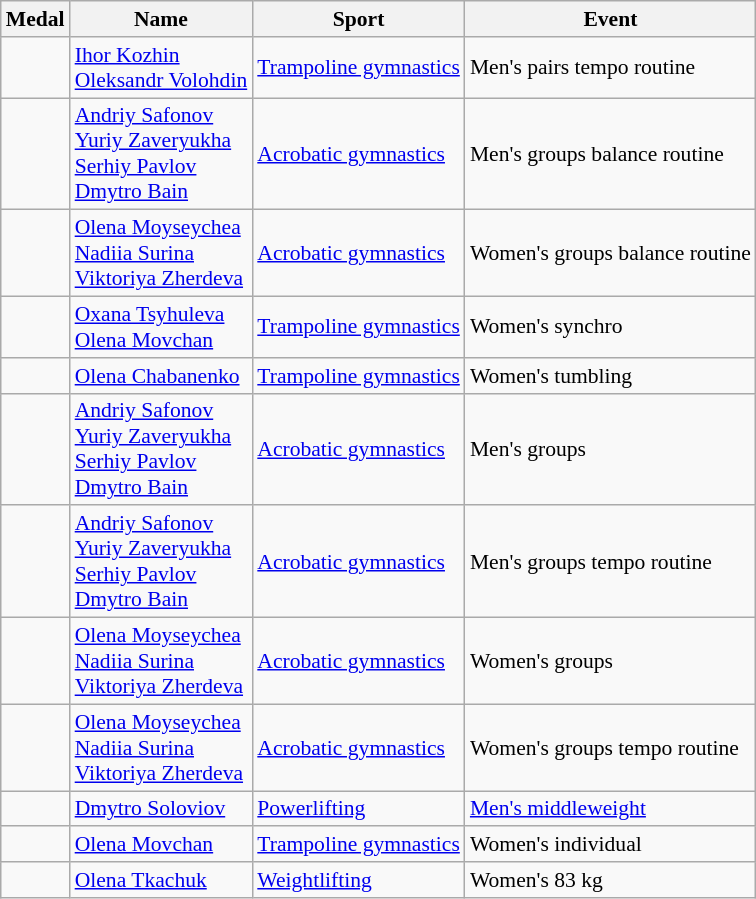<table class="wikitable sortable" style="font-size:90%">
<tr>
<th>Medal</th>
<th>Name</th>
<th>Sport</th>
<th>Event</th>
</tr>
<tr>
<td></td>
<td><a href='#'>Ihor Kozhin</a><br><a href='#'>Oleksandr Volohdin</a></td>
<td><a href='#'>Trampoline gymnastics</a></td>
<td>Men's pairs tempo routine</td>
</tr>
<tr>
<td></td>
<td><a href='#'>Andriy Safonov</a><br><a href='#'>Yuriy Zaveryukha</a><br><a href='#'>Serhiy Pavlov</a><br><a href='#'>Dmytro Bain</a></td>
<td><a href='#'>Acrobatic gymnastics</a></td>
<td>Men's groups balance routine</td>
</tr>
<tr>
<td></td>
<td><a href='#'>Olena Moyseychea</a><br><a href='#'>Nadiia Surina</a><br><a href='#'>Viktoriya Zherdeva</a></td>
<td><a href='#'>Acrobatic gymnastics</a></td>
<td>Women's groups balance routine</td>
</tr>
<tr>
<td></td>
<td><a href='#'>Oxana Tsyhuleva</a><br><a href='#'>Olena Movchan</a></td>
<td><a href='#'>Trampoline gymnastics</a></td>
<td>Women's synchro</td>
</tr>
<tr>
<td></td>
<td><a href='#'>Olena Chabanenko</a></td>
<td><a href='#'>Trampoline gymnastics</a></td>
<td>Women's tumbling</td>
</tr>
<tr>
<td></td>
<td><a href='#'>Andriy Safonov</a><br><a href='#'>Yuriy Zaveryukha</a><br><a href='#'>Serhiy Pavlov</a><br><a href='#'>Dmytro Bain</a></td>
<td><a href='#'>Acrobatic gymnastics</a></td>
<td>Men's groups</td>
</tr>
<tr>
<td></td>
<td><a href='#'>Andriy Safonov</a><br><a href='#'>Yuriy Zaveryukha</a><br><a href='#'>Serhiy Pavlov</a><br><a href='#'>Dmytro Bain</a></td>
<td><a href='#'>Acrobatic gymnastics</a></td>
<td>Men's groups tempo routine</td>
</tr>
<tr>
<td></td>
<td><a href='#'>Olena Moyseychea</a><br><a href='#'>Nadiia Surina</a><br><a href='#'>Viktoriya Zherdeva</a></td>
<td><a href='#'>Acrobatic gymnastics</a></td>
<td>Women's groups</td>
</tr>
<tr>
<td></td>
<td><a href='#'>Olena Moyseychea</a><br><a href='#'>Nadiia Surina</a><br><a href='#'>Viktoriya Zherdeva</a></td>
<td><a href='#'>Acrobatic gymnastics</a></td>
<td>Women's groups tempo routine</td>
</tr>
<tr>
<td></td>
<td><a href='#'>Dmytro Soloviov</a></td>
<td><a href='#'>Powerlifting</a></td>
<td><a href='#'>Men's middleweight</a></td>
</tr>
<tr>
<td></td>
<td><a href='#'>Olena Movchan</a></td>
<td><a href='#'>Trampoline gymnastics</a></td>
<td>Women's individual</td>
</tr>
<tr>
<td></td>
<td><a href='#'>Olena Tkachuk</a></td>
<td><a href='#'>Weightlifting</a></td>
<td>Women's 83 kg</td>
</tr>
</table>
